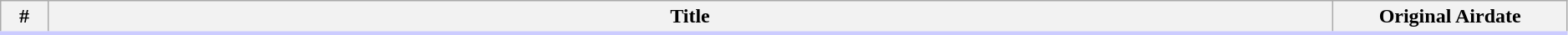<table class="wikitable" width="99%">
<tr style="border-bottom:3px solid #CCF">
<th width="3%">#</th>
<th>Title</th>
<th width="15%">Original Airdate<br></th>
</tr>
</table>
